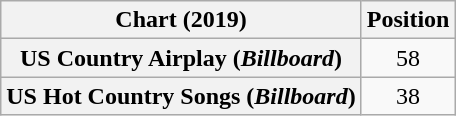<table class="wikitable sortable plainrowheaders" style="text-align:center">
<tr>
<th>Chart (2019)</th>
<th>Position</th>
</tr>
<tr>
<th scope="row">US Country Airplay (<em>Billboard</em>)</th>
<td>58</td>
</tr>
<tr>
<th scope="row">US Hot Country Songs (<em>Billboard</em>)</th>
<td>38</td>
</tr>
</table>
